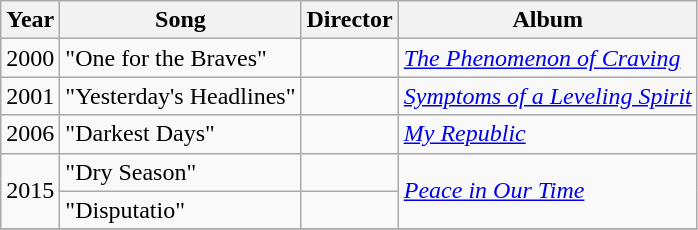<table class="wikitable">
<tr>
<th>Year</th>
<th>Song</th>
<th>Director</th>
<th>Album</th>
</tr>
<tr>
<td>2000</td>
<td>"One for the Braves"</td>
<td></td>
<td><em><a href='#'>The Phenomenon of Craving</a></em></td>
</tr>
<tr>
<td>2001</td>
<td>"Yesterday's Headlines"</td>
<td></td>
<td><em><a href='#'>Symptoms of a Leveling Spirit</a></em></td>
</tr>
<tr>
<td>2006</td>
<td>"Darkest Days"</td>
<td></td>
<td><em><a href='#'>My Republic</a></em></td>
</tr>
<tr>
<td rowspan=2>2015</td>
<td>"Dry Season"</td>
<td></td>
<td rowspan=2><em><a href='#'>Peace in Our Time</a></em></td>
</tr>
<tr>
<td>"Disputatio"</td>
<td></td>
</tr>
<tr>
</tr>
</table>
